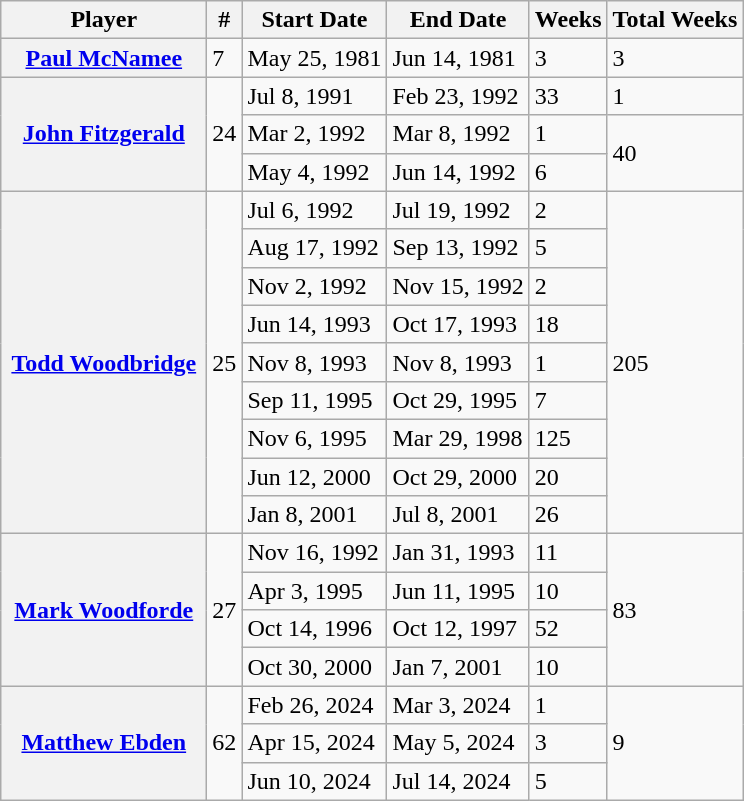<table class="wikitable plainrowheaders nowrap">
<tr>
<th width="130">Player</th>
<th>#</th>
<th>Start Date</th>
<th>End Date</th>
<th>Weeks</th>
<th>Total Weeks</th>
</tr>
<tr>
<th><a href='#'>Paul McNamee</a></th>
<td>7</td>
<td>May 25, 1981</td>
<td>Jun 14, 1981</td>
<td>3</td>
<td>3</td>
</tr>
<tr>
<th rowspan="3"><a href='#'>John Fitzgerald</a></th>
<td rowspan="3">24</td>
<td>Jul 8, 1991</td>
<td>Feb 23, 1992</td>
<td>33</td>
<td>1</td>
</tr>
<tr>
<td>Mar 2, 1992</td>
<td>Mar 8, 1992</td>
<td>1</td>
<td rowspan="2">40</td>
</tr>
<tr>
<td>May 4, 1992</td>
<td>Jun 14, 1992</td>
<td>6</td>
</tr>
<tr>
<th rowspan="9"><a href='#'>Todd Woodbridge</a></th>
<td rowspan="9">25</td>
<td>Jul 6, 1992</td>
<td>Jul 19, 1992</td>
<td>2</td>
<td rowspan="9">205</td>
</tr>
<tr>
<td>Aug 17, 1992</td>
<td>Sep 13, 1992</td>
<td>5</td>
</tr>
<tr>
<td>Nov 2, 1992</td>
<td>Nov 15, 1992</td>
<td>2</td>
</tr>
<tr>
<td>Jun 14, 1993</td>
<td>Oct 17, 1993</td>
<td>18</td>
</tr>
<tr>
<td>Nov 8, 1993</td>
<td>Nov 8, 1993</td>
<td>1</td>
</tr>
<tr>
<td>Sep 11, 1995</td>
<td>Oct 29, 1995</td>
<td>7</td>
</tr>
<tr>
<td>Nov 6, 1995</td>
<td>Mar 29, 1998</td>
<td>125</td>
</tr>
<tr>
<td>Jun 12, 2000</td>
<td>Oct 29, 2000</td>
<td>20</td>
</tr>
<tr>
<td>Jan 8, 2001</td>
<td>Jul 8, 2001</td>
<td>26</td>
</tr>
<tr>
<th rowspan="4"><a href='#'>Mark Woodforde</a></th>
<td rowspan="4">27</td>
<td>Nov 16, 1992</td>
<td>Jan 31, 1993</td>
<td>11</td>
<td rowspan="4">83</td>
</tr>
<tr>
<td>Apr 3, 1995</td>
<td>Jun 11, 1995</td>
<td>10</td>
</tr>
<tr>
<td>Oct 14, 1996</td>
<td>Oct 12, 1997</td>
<td>52</td>
</tr>
<tr>
<td>Oct 30, 2000</td>
<td>Jan 7, 2001</td>
<td>10</td>
</tr>
<tr>
<th rowspan="3"><a href='#'>Matthew Ebden</a></th>
<td rowspan="3">62</td>
<td>Feb 26, 2024</td>
<td>Mar 3, 2024</td>
<td>1</td>
<td rowspan="3">9</td>
</tr>
<tr>
<td>Apr 15, 2024</td>
<td>May 5, 2024</td>
<td>3</td>
</tr>
<tr>
<td>Jun 10, 2024</td>
<td>Jul 14, 2024</td>
<td>5</td>
</tr>
</table>
